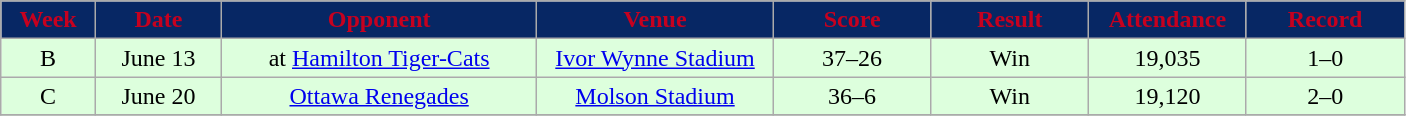<table class="wikitable sortable sortable" style="font-size: 100%; text-align: center;">
<tr>
<th style="background:#072764;color:#c6011f;" width="6%">Week</th>
<th style="background:#072764;color:#c6011f;" width="8%">Date</th>
<th style="background:#072764;color:#c6011f;" width="20%">Opponent</th>
<th style="background:#072764;color:#c6011f;" width="15%">Venue</th>
<th style="background:#072764;color:#c6011f;" width="10%">Score</th>
<th style="background:#072764;color:#c6011f;" width="10%">Result</th>
<th style="background:#072764;color:#c6011f;" width="10%">Attendance</th>
<th style="background:#072764;color:#c6011f;" width="10%">Record</th>
</tr>
<tr bgcolor="#ddffdd">
<td>B</td>
<td>June 13</td>
<td>at <a href='#'>Hamilton Tiger-Cats</a></td>
<td><a href='#'>Ivor Wynne Stadium</a></td>
<td>37–26</td>
<td>Win</td>
<td>19,035</td>
<td>1–0</td>
</tr>
<tr bgcolor="#ddffdd">
<td>C</td>
<td>June 20</td>
<td><a href='#'>Ottawa Renegades</a></td>
<td><a href='#'>Molson Stadium</a></td>
<td>36–6</td>
<td>Win</td>
<td>19,120</td>
<td>2–0</td>
</tr>
<tr>
</tr>
</table>
